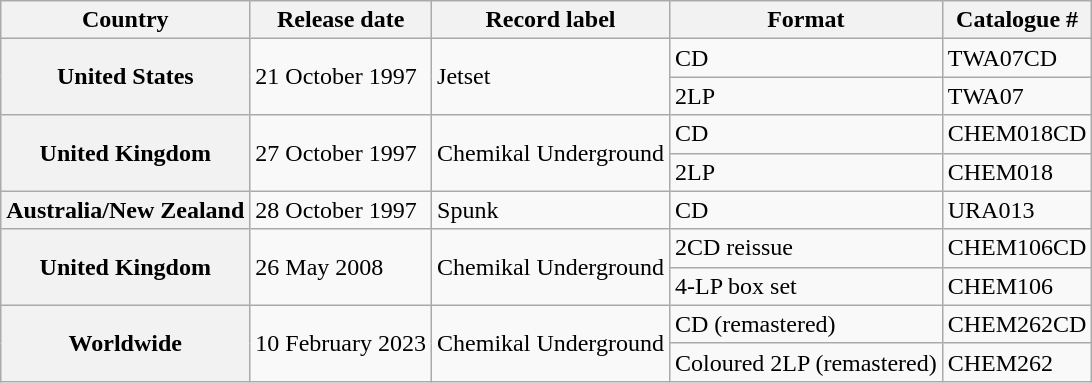<table class="wikitable plainrowheaders">
<tr>
<th>Country</th>
<th>Release date</th>
<th>Record label</th>
<th>Format</th>
<th>Catalogue #</th>
</tr>
<tr>
<th scope="row" rowspan="2">United States</th>
<td rowspan="2">21 October 1997</td>
<td rowspan="2">Jetset</td>
<td>CD</td>
<td>TWA07CD</td>
</tr>
<tr>
<td>2LP</td>
<td>TWA07</td>
</tr>
<tr>
<th scope="row" rowspan="2">United Kingdom</th>
<td rowspan="2">27 October 1997</td>
<td rowspan="2">Chemikal Underground</td>
<td>CD</td>
<td>CHEM018CD</td>
</tr>
<tr>
<td>2LP</td>
<td>CHEM018</td>
</tr>
<tr>
<th scope="row">Australia/New Zealand</th>
<td>28 October 1997</td>
<td>Spunk</td>
<td>CD</td>
<td>URA013</td>
</tr>
<tr>
<th scope="row" rowspan="2">United Kingdom</th>
<td rowspan="2">26 May 2008</td>
<td rowspan="2">Chemikal Underground</td>
<td>2CD reissue</td>
<td>CHEM106CD</td>
</tr>
<tr>
<td>4-LP box set</td>
<td>CHEM106</td>
</tr>
<tr>
<th scope="row" rowspan="2">Worldwide</th>
<td rowspan="2">10 February 2023</td>
<td rowspan="2">Chemikal Underground</td>
<td>CD (remastered)</td>
<td>CHEM262CD</td>
</tr>
<tr>
<td>Coloured 2LP (remastered)</td>
<td>CHEM262</td>
</tr>
</table>
